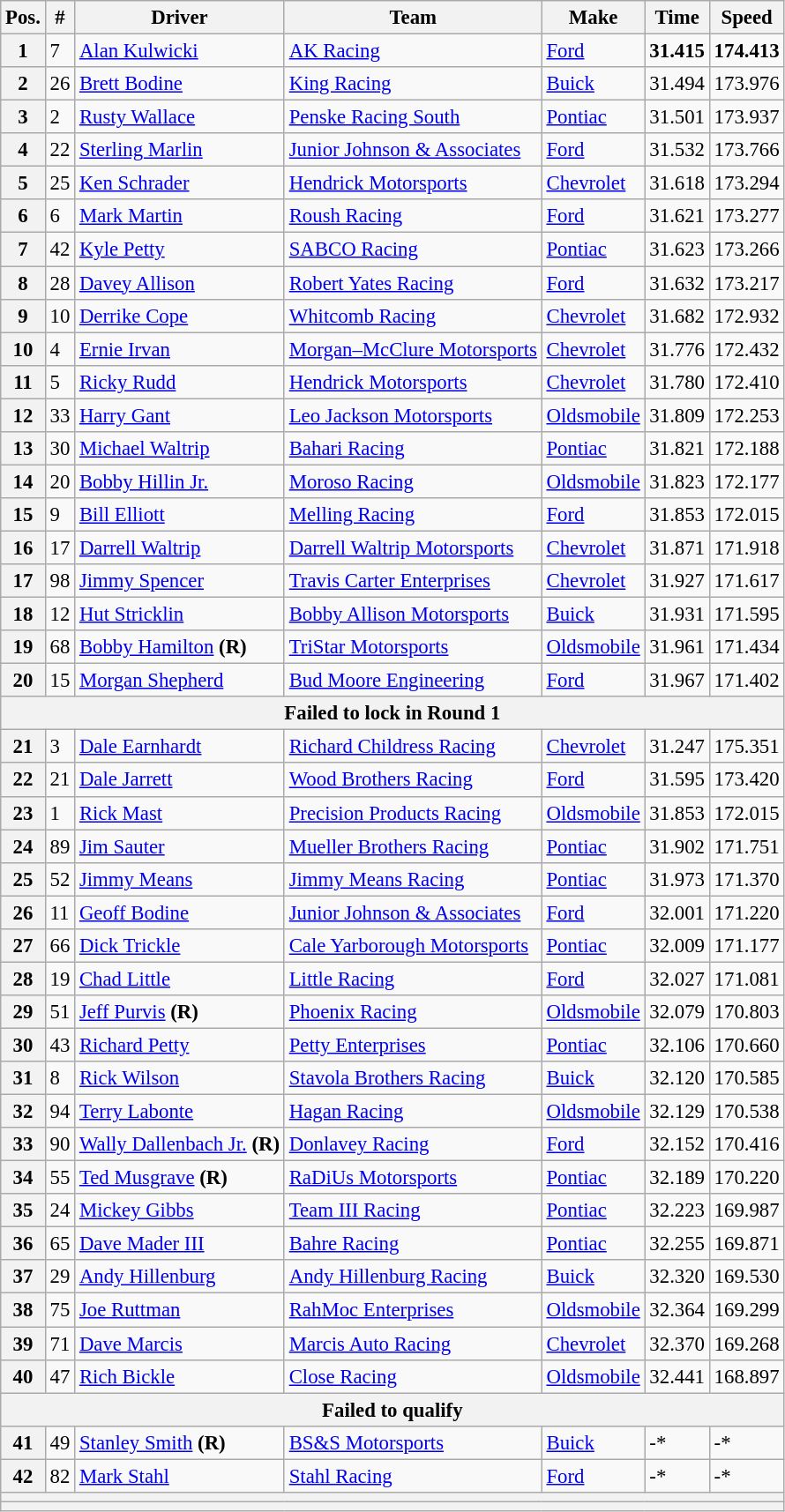<table class="wikitable" style="font-size:95%">
<tr>
<th>Pos.</th>
<th>#</th>
<th>Driver</th>
<th>Team</th>
<th>Make</th>
<th>Time</th>
<th>Speed</th>
</tr>
<tr>
<th>1</th>
<td>7</td>
<td><a href='#'>Alan Kulwicki</a></td>
<td><a href='#'>AK Racing</a></td>
<td><a href='#'>Ford</a></td>
<td><strong>31.415</strong></td>
<td><strong>174.413</strong></td>
</tr>
<tr>
<th>2</th>
<td>26</td>
<td><a href='#'>Brett Bodine</a></td>
<td><a href='#'>King Racing</a></td>
<td><a href='#'>Buick</a></td>
<td>31.494</td>
<td>173.976</td>
</tr>
<tr>
<th>3</th>
<td>2</td>
<td><a href='#'>Rusty Wallace</a></td>
<td><a href='#'>Penske Racing South</a></td>
<td><a href='#'>Pontiac</a></td>
<td>31.501</td>
<td>173.937</td>
</tr>
<tr>
<th>4</th>
<td>22</td>
<td><a href='#'>Sterling Marlin</a></td>
<td><a href='#'>Junior Johnson & Associates</a></td>
<td><a href='#'>Ford</a></td>
<td>31.532</td>
<td>173.766</td>
</tr>
<tr>
<th>5</th>
<td>25</td>
<td><a href='#'>Ken Schrader</a></td>
<td><a href='#'>Hendrick Motorsports</a></td>
<td><a href='#'>Chevrolet</a></td>
<td>31.618</td>
<td>173.294</td>
</tr>
<tr>
<th>6</th>
<td>6</td>
<td><a href='#'>Mark Martin</a></td>
<td><a href='#'>Roush Racing</a></td>
<td><a href='#'>Ford</a></td>
<td>31.621</td>
<td>173.277</td>
</tr>
<tr>
<th>7</th>
<td>42</td>
<td><a href='#'>Kyle Petty</a></td>
<td><a href='#'>SABCO Racing</a></td>
<td><a href='#'>Pontiac</a></td>
<td>31.623</td>
<td>173.266</td>
</tr>
<tr>
<th>8</th>
<td>28</td>
<td><a href='#'>Davey Allison</a></td>
<td><a href='#'>Robert Yates Racing</a></td>
<td><a href='#'>Ford</a></td>
<td>31.632</td>
<td>173.217</td>
</tr>
<tr>
<th>9</th>
<td>10</td>
<td><a href='#'>Derrike Cope</a></td>
<td><a href='#'>Whitcomb Racing</a></td>
<td><a href='#'>Chevrolet</a></td>
<td>31.682</td>
<td>172.932</td>
</tr>
<tr>
<th>10</th>
<td>4</td>
<td><a href='#'>Ernie Irvan</a></td>
<td><a href='#'>Morgan–McClure Motorsports</a></td>
<td><a href='#'>Chevrolet</a></td>
<td>31.776</td>
<td>172.432</td>
</tr>
<tr>
<th>11</th>
<td>5</td>
<td><a href='#'>Ricky Rudd</a></td>
<td><a href='#'>Hendrick Motorsports</a></td>
<td><a href='#'>Chevrolet</a></td>
<td>31.780</td>
<td>172.410</td>
</tr>
<tr>
<th>12</th>
<td>33</td>
<td><a href='#'>Harry Gant</a></td>
<td><a href='#'>Leo Jackson Motorsports</a></td>
<td><a href='#'>Oldsmobile</a></td>
<td>31.809</td>
<td>172.253</td>
</tr>
<tr>
<th>13</th>
<td>30</td>
<td><a href='#'>Michael Waltrip</a></td>
<td><a href='#'>Bahari Racing</a></td>
<td><a href='#'>Pontiac</a></td>
<td>31.821</td>
<td>172.188</td>
</tr>
<tr>
<th>14</th>
<td>20</td>
<td><a href='#'>Bobby Hillin Jr.</a></td>
<td><a href='#'>Moroso Racing</a></td>
<td><a href='#'>Oldsmobile</a></td>
<td>31.823</td>
<td>172.177</td>
</tr>
<tr>
<th>15</th>
<td>9</td>
<td><a href='#'>Bill Elliott</a></td>
<td><a href='#'>Melling Racing</a></td>
<td><a href='#'>Ford</a></td>
<td>31.853</td>
<td>172.015</td>
</tr>
<tr>
<th>16</th>
<td>17</td>
<td><a href='#'>Darrell Waltrip</a></td>
<td><a href='#'>Darrell Waltrip Motorsports</a></td>
<td><a href='#'>Chevrolet</a></td>
<td>31.871</td>
<td>171.918</td>
</tr>
<tr>
<th>17</th>
<td>98</td>
<td><a href='#'>Jimmy Spencer</a></td>
<td><a href='#'>Travis Carter Enterprises</a></td>
<td><a href='#'>Chevrolet</a></td>
<td>31.927</td>
<td>171.617</td>
</tr>
<tr>
<th>18</th>
<td>12</td>
<td><a href='#'>Hut Stricklin</a></td>
<td><a href='#'>Bobby Allison Motorsports</a></td>
<td><a href='#'>Buick</a></td>
<td>31.931</td>
<td>171.595</td>
</tr>
<tr>
<th>19</th>
<td>68</td>
<td><a href='#'>Bobby Hamilton</a> <strong>(R)</strong></td>
<td><a href='#'>TriStar Motorsports</a></td>
<td><a href='#'>Oldsmobile</a></td>
<td>31.961</td>
<td>171.434</td>
</tr>
<tr>
<th>20</th>
<td>15</td>
<td><a href='#'>Morgan Shepherd</a></td>
<td><a href='#'>Bud Moore Engineering</a></td>
<td><a href='#'>Ford</a></td>
<td>31.967</td>
<td>171.402</td>
</tr>
<tr>
<th colspan="7">Failed to lock in Round 1</th>
</tr>
<tr>
<th>21</th>
<td>3</td>
<td><a href='#'>Dale Earnhardt</a></td>
<td><a href='#'>Richard Childress Racing</a></td>
<td><a href='#'>Chevrolet</a></td>
<td>31.247</td>
<td>175.351</td>
</tr>
<tr>
<th>22</th>
<td>21</td>
<td><a href='#'>Dale Jarrett</a></td>
<td><a href='#'>Wood Brothers Racing</a></td>
<td><a href='#'>Ford</a></td>
<td>31.595</td>
<td>173.420</td>
</tr>
<tr>
<th>23</th>
<td>1</td>
<td><a href='#'>Rick Mast</a></td>
<td><a href='#'>Precision Products Racing</a></td>
<td><a href='#'>Oldsmobile</a></td>
<td>31.853</td>
<td>172.015</td>
</tr>
<tr>
<th>24</th>
<td>89</td>
<td><a href='#'>Jim Sauter</a></td>
<td><a href='#'>Mueller Brothers Racing</a></td>
<td><a href='#'>Pontiac</a></td>
<td>31.902</td>
<td>171.751</td>
</tr>
<tr>
<th>25</th>
<td>52</td>
<td><a href='#'>Jimmy Means</a></td>
<td><a href='#'>Jimmy Means Racing</a></td>
<td><a href='#'>Pontiac</a></td>
<td>31.973</td>
<td>171.370</td>
</tr>
<tr>
<th>26</th>
<td>11</td>
<td><a href='#'>Geoff Bodine</a></td>
<td><a href='#'>Junior Johnson & Associates</a></td>
<td><a href='#'>Ford</a></td>
<td>32.001</td>
<td>171.220</td>
</tr>
<tr>
<th>27</th>
<td>66</td>
<td><a href='#'>Dick Trickle</a></td>
<td><a href='#'>Cale Yarborough Motorsports</a></td>
<td><a href='#'>Pontiac</a></td>
<td>32.009</td>
<td>171.177</td>
</tr>
<tr>
<th>28</th>
<td>19</td>
<td><a href='#'>Chad Little</a></td>
<td><a href='#'>Little Racing</a></td>
<td><a href='#'>Ford</a></td>
<td>32.027</td>
<td>171.081</td>
</tr>
<tr>
<th>29</th>
<td>51</td>
<td><a href='#'>Jeff Purvis</a> <strong>(R)</strong></td>
<td><a href='#'>Phoenix Racing</a></td>
<td><a href='#'>Oldsmobile</a></td>
<td>32.079</td>
<td>170.803</td>
</tr>
<tr>
<th>30</th>
<td>43</td>
<td><a href='#'>Richard Petty</a></td>
<td><a href='#'>Petty Enterprises</a></td>
<td><a href='#'>Pontiac</a></td>
<td>32.106</td>
<td>170.660</td>
</tr>
<tr>
<th>31</th>
<td>8</td>
<td><a href='#'>Rick Wilson</a></td>
<td><a href='#'>Stavola Brothers Racing</a></td>
<td><a href='#'>Buick</a></td>
<td>32.120</td>
<td>170.585</td>
</tr>
<tr>
<th>32</th>
<td>94</td>
<td><a href='#'>Terry Labonte</a></td>
<td><a href='#'>Hagan Racing</a></td>
<td><a href='#'>Oldsmobile</a></td>
<td>32.129</td>
<td>170.538</td>
</tr>
<tr>
<th>33</th>
<td>90</td>
<td><a href='#'>Wally Dallenbach Jr.</a> <strong>(R)</strong></td>
<td><a href='#'>Donlavey Racing</a></td>
<td><a href='#'>Ford</a></td>
<td>32.152</td>
<td>170.416</td>
</tr>
<tr>
<th>34</th>
<td>55</td>
<td><a href='#'>Ted Musgrave</a> <strong>(R)</strong></td>
<td><a href='#'>RaDiUs Motorsports</a></td>
<td><a href='#'>Pontiac</a></td>
<td>32.189</td>
<td>170.220</td>
</tr>
<tr>
<th>35</th>
<td>24</td>
<td><a href='#'>Mickey Gibbs</a></td>
<td><a href='#'>Team III Racing</a></td>
<td><a href='#'>Pontiac</a></td>
<td>32.223</td>
<td>169.987</td>
</tr>
<tr>
<th>36</th>
<td>65</td>
<td><a href='#'>Dave Mader III</a></td>
<td><a href='#'>Bahre Racing</a></td>
<td><a href='#'>Pontiac</a></td>
<td>32.255</td>
<td>169.871</td>
</tr>
<tr>
<th>37</th>
<td>29</td>
<td><a href='#'>Andy Hillenburg</a></td>
<td><a href='#'>Andy Hillenburg Racing</a></td>
<td><a href='#'>Buick</a></td>
<td>32.320</td>
<td>169.530</td>
</tr>
<tr>
<th>38</th>
<td>75</td>
<td><a href='#'>Joe Ruttman</a></td>
<td><a href='#'>RahMoc Enterprises</a></td>
<td><a href='#'>Oldsmobile</a></td>
<td>32.364</td>
<td>169.299</td>
</tr>
<tr>
<th>39</th>
<td>71</td>
<td><a href='#'>Dave Marcis</a></td>
<td><a href='#'>Marcis Auto Racing</a></td>
<td><a href='#'>Chevrolet</a></td>
<td>32.370</td>
<td>169.268</td>
</tr>
<tr>
<th>40</th>
<td>47</td>
<td><a href='#'>Rich Bickle</a></td>
<td><a href='#'>Close Racing</a></td>
<td><a href='#'>Oldsmobile</a></td>
<td>32.441</td>
<td>168.897</td>
</tr>
<tr>
<th colspan="7">Failed to qualify</th>
</tr>
<tr>
<th>41</th>
<td>49</td>
<td><a href='#'>Stanley Smith</a> <strong>(R)</strong></td>
<td><a href='#'>BS&S Motorsports</a></td>
<td><a href='#'>Buick</a></td>
<td>-*</td>
<td>-*</td>
</tr>
<tr>
<th>42</th>
<td>82</td>
<td><a href='#'>Mark Stahl</a></td>
<td><a href='#'>Stahl Racing</a></td>
<td><a href='#'>Ford</a></td>
<td>-*</td>
<td>-*</td>
</tr>
<tr>
<th colspan="7"></th>
</tr>
<tr>
<th colspan="7"></th>
</tr>
</table>
